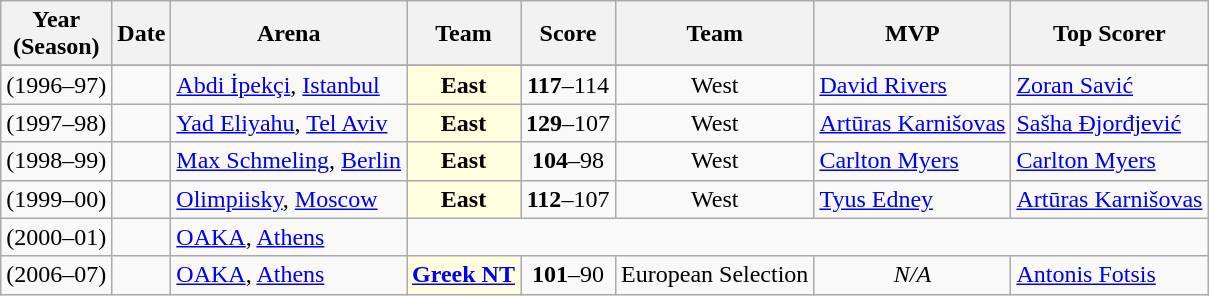<table class="wikitable sortable">
<tr bgcolor=>
<th>Year <br>(Season)</th>
<th>Date</th>
<th>Arena</th>
<th>Team</th>
<th>Score</th>
<th>Team</th>
<th>MVP</th>
<th>Top Scorer</th>
</tr>
<tr>
</tr>
<tr>
<td> (1996–97)</td>
<td></td>
<td> <a href='#'>Abdi İpekçi</a>, <a href='#'>Istanbul</a></td>
<td bgcolor=lightyellow align="center"><strong>East</strong></td>
<td align="center"><strong>117</strong>–114</td>
<td align="center">West</td>
<td align="left"> <a href='#'>David Rivers</a></td>
<td align="left"> <a href='#'>Zoran Savić</a></td>
</tr>
<tr>
<td> (1997–98)</td>
<td></td>
<td> <a href='#'>Yad Eliyahu</a>, <a href='#'>Tel Aviv</a></td>
<td bgcolor=lightyellow align="center"><strong>East</strong></td>
<td align="center"><strong>129</strong>–107</td>
<td align="center">West</td>
<td align="left"> <a href='#'>Artūras Karnišovas</a></td>
<td align="left"> <a href='#'>Sašha Đjorđjević</a></td>
</tr>
<tr>
<td> (1998–99)</td>
<td></td>
<td> <a href='#'>Max Schmeling</a>, <a href='#'>Berlin</a></td>
<td bgcolor=lightyellow align="center"><strong>East</strong></td>
<td align="center"><strong>104</strong>–98</td>
<td align="center">West</td>
<td align="left"> <a href='#'>Carlton Myers</a></td>
<td align="left"> <a href='#'>Carlton Myers</a></td>
</tr>
<tr>
<td> (1999–00)</td>
<td></td>
<td> <a href='#'>Olimpiisky</a>, <a href='#'>Moscow</a></td>
<td bgcolor=lightyellow align="center"><strong>East</strong></td>
<td align="center"><strong>112</strong>–107</td>
<td align="center">West</td>
<td align="left"> <a href='#'>Tyus Edney</a></td>
<td align="left"> <a href='#'>Artūras Karnišovas</a></td>
</tr>
<tr>
<td> (2000–01)</td>
<td></td>
<td> <a href='#'>OAKA</a>, <a href='#'>Athens</a></td>
<td colspan="6"><em></em></td>
</tr>
<tr>
<td> (2006–07)</td>
<td></td>
<td> <a href='#'>OAKA</a>, <a href='#'>Athens</a></td>
<td bgcolor=lightyellow align="center"><strong><a href='#'>Greek NT</a></strong></td>
<td align="center"><strong>101</strong>–90</td>
<td align="center">European Selection</td>
<td align="center"><em>N/A</em></td>
<td align="left"> <a href='#'>Antonis Fotsis</a></td>
</tr>
</table>
